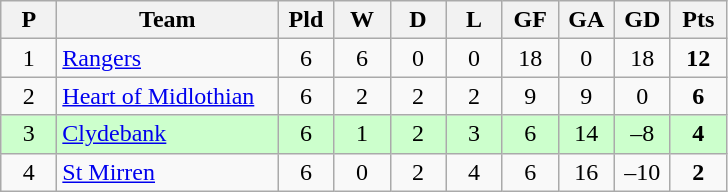<table class="wikitable" style="text-align: center;">
<tr>
<th width=30>P</th>
<th width=140>Team</th>
<th width=30>Pld</th>
<th width=30>W</th>
<th width=30>D</th>
<th width=30>L</th>
<th width=30>GF</th>
<th width=30>GA</th>
<th width=30>GD</th>
<th width=30>Pts</th>
</tr>
<tr>
<td>1</td>
<td align=left><a href='#'>Rangers</a></td>
<td>6</td>
<td>6</td>
<td>0</td>
<td>0</td>
<td>18</td>
<td>0</td>
<td>18</td>
<td><strong>12</strong></td>
</tr>
<tr>
<td>2</td>
<td align=left><a href='#'>Heart of Midlothian</a></td>
<td>6</td>
<td>2</td>
<td>2</td>
<td>2</td>
<td>9</td>
<td>9</td>
<td>0</td>
<td><strong>6</strong></td>
</tr>
<tr style="background:#ccffcc;">
<td>3</td>
<td align=left><a href='#'>Clydebank</a></td>
<td>6</td>
<td>1</td>
<td>2</td>
<td>3</td>
<td>6</td>
<td>14</td>
<td>–8</td>
<td><strong>4</strong></td>
</tr>
<tr>
<td>4</td>
<td align=left><a href='#'>St Mirren</a></td>
<td>6</td>
<td>0</td>
<td>2</td>
<td>4</td>
<td>6</td>
<td>16</td>
<td>–10</td>
<td><strong>2</strong></td>
</tr>
</table>
